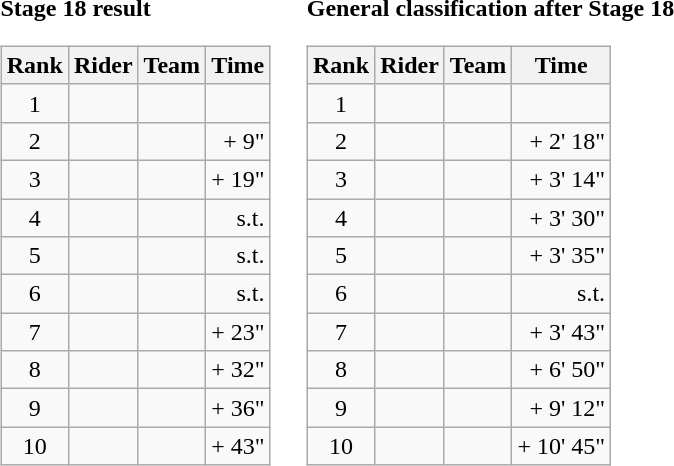<table>
<tr>
<td><strong>Stage 18 result</strong><br><table class="wikitable">
<tr>
<th scope="col">Rank</th>
<th scope="col">Rider</th>
<th scope="col">Team</th>
<th scope="col">Time</th>
</tr>
<tr>
<td style="text-align:center;">1</td>
<td></td>
<td></td>
<td style="text-align:right;"></td>
</tr>
<tr>
<td style="text-align:center;">2</td>
<td></td>
<td></td>
<td style="text-align:right;">+ 9"</td>
</tr>
<tr>
<td style="text-align:center;">3</td>
<td></td>
<td></td>
<td style="text-align:right;">+ 19"</td>
</tr>
<tr>
<td style="text-align:center;">4</td>
<td></td>
<td></td>
<td style="text-align:right;">s.t.</td>
</tr>
<tr>
<td style="text-align:center;">5</td>
<td></td>
<td></td>
<td style="text-align:right;">s.t.</td>
</tr>
<tr>
<td style="text-align:center;">6</td>
<td></td>
<td></td>
<td style="text-align:right;">s.t.</td>
</tr>
<tr>
<td style="text-align:center;">7</td>
<td></td>
<td></td>
<td style="text-align:right;">+ 23"</td>
</tr>
<tr>
<td style="text-align:center;">8</td>
<td></td>
<td></td>
<td style="text-align:right;">+ 32"</td>
</tr>
<tr>
<td style="text-align:center;">9</td>
<td></td>
<td></td>
<td style="text-align:right;">+ 36"</td>
</tr>
<tr>
<td style="text-align:center;">10</td>
<td></td>
<td></td>
<td style="text-align:right;">+ 43"</td>
</tr>
</table>
</td>
<td></td>
<td><strong>General classification after Stage 18</strong><br><table class="wikitable">
<tr>
<th scope="col">Rank</th>
<th scope="col">Rider</th>
<th scope="col">Team</th>
<th scope="col">Time</th>
</tr>
<tr>
<td style="text-align:center;">1</td>
<td></td>
<td></td>
<td style="text-align:right;"></td>
</tr>
<tr>
<td style="text-align:center;">2</td>
<td></td>
<td></td>
<td style="text-align:right;">+ 2' 18"</td>
</tr>
<tr>
<td style="text-align:center;">3</td>
<td></td>
<td></td>
<td style="text-align:right;">+ 3' 14"</td>
</tr>
<tr>
<td style="text-align:center;">4</td>
<td></td>
<td></td>
<td style="text-align:right;">+ 3' 30"</td>
</tr>
<tr>
<td style="text-align:center;">5</td>
<td></td>
<td></td>
<td style="text-align:right;">+ 3' 35"</td>
</tr>
<tr>
<td style="text-align:center;">6</td>
<td></td>
<td></td>
<td style="text-align:right;">s.t.</td>
</tr>
<tr>
<td style="text-align:center;">7</td>
<td></td>
<td></td>
<td style="text-align:right;">+ 3' 43"</td>
</tr>
<tr>
<td style="text-align:center;">8</td>
<td></td>
<td></td>
<td style="text-align:right;">+ 6' 50"</td>
</tr>
<tr>
<td style="text-align:center;">9</td>
<td></td>
<td></td>
<td style="text-align:right;">+ 9' 12"</td>
</tr>
<tr>
<td style="text-align:center;">10</td>
<td></td>
<td></td>
<td style="text-align:right;">+ 10' 45"</td>
</tr>
</table>
</td>
</tr>
</table>
